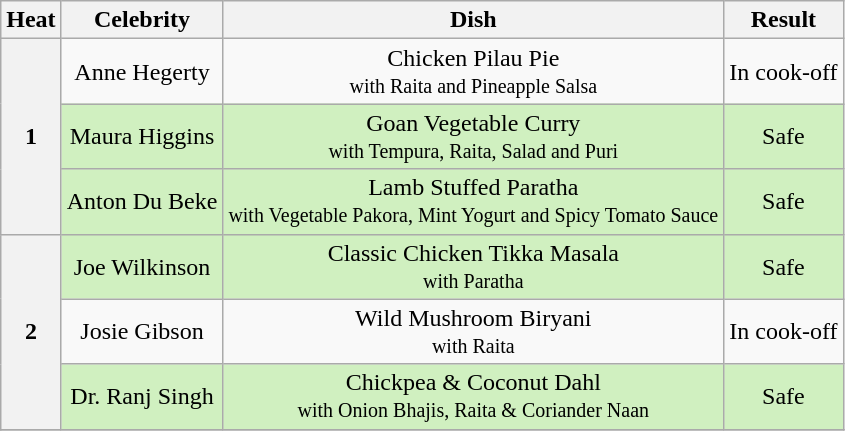<table class="wikitable" style="text-align:center;">
<tr>
<th>Heat</th>
<th>Celebrity</th>
<th>Dish</th>
<th>Result</th>
</tr>
<tr>
<th rowspan="3">1</th>
<td>Anne Hegerty</td>
<td>Chicken Pilau Pie<br><small>with Raita and Pineapple Salsa</small></td>
<td>In cook-off</td>
</tr>
<tr>
<td style="background:#d0f0c0;">Maura Higgins</td>
<td style="background:#d0f0c0;">Goan Vegetable Curry<br><small>with Tempura, Raita, Salad and Puri</small></td>
<td style="background:#d0f0c0;">Safe</td>
</tr>
<tr>
<td style="background:#d0f0c0;">Anton Du Beke</td>
<td style="background:#d0f0c0;">Lamb Stuffed Paratha<br><small>with Vegetable Pakora, Mint Yogurt and Spicy Tomato Sauce</small></td>
<td style="background:#d0f0c0;">Safe</td>
</tr>
<tr>
<th rowspan="3">2</th>
<td style="background:#d0f0c0;">Joe Wilkinson</td>
<td style="background:#d0f0c0;">Classic Chicken Tikka Masala<br><small>with Paratha</small></td>
<td style="background:#d0f0c0;">Safe</td>
</tr>
<tr>
<td>Josie Gibson</td>
<td>Wild Mushroom Biryani<br><small>with Raita</small></td>
<td>In cook-off</td>
</tr>
<tr>
<td style="background:#d0f0c0;">Dr. Ranj Singh</td>
<td style="background:#d0f0c0;">Chickpea & Coconut Dahl<br><small>with Onion Bhajis, Raita & Coriander Naan</small></td>
<td style="background:#d0f0c0;">Safe</td>
</tr>
<tr>
</tr>
</table>
